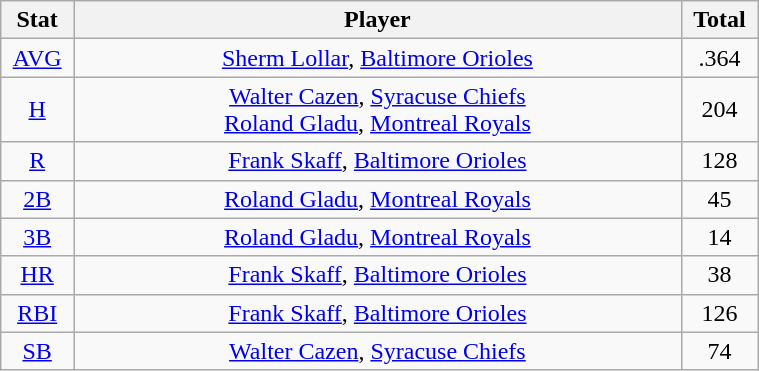<table class="wikitable" width="40%" style="text-align:center;">
<tr>
<th width="5%">Stat</th>
<th width="60%">Player</th>
<th width="5%">Total</th>
</tr>
<tr>
<td><a href='#'>AVG</a></td>
<td><a href='#'>Sherm Lollar</a>, <a href='#'>Baltimore Orioles</a></td>
<td>.364</td>
</tr>
<tr>
<td><a href='#'>H</a></td>
<td><a href='#'>Walter Cazen</a>, <a href='#'>Syracuse Chiefs</a> <br> <a href='#'>Roland Gladu</a>, <a href='#'>Montreal Royals</a></td>
<td>204</td>
</tr>
<tr>
<td><a href='#'>R</a></td>
<td><a href='#'>Frank Skaff</a>, <a href='#'>Baltimore Orioles</a></td>
<td>128</td>
</tr>
<tr>
<td><a href='#'>2B</a></td>
<td><a href='#'>Roland Gladu</a>, <a href='#'>Montreal Royals</a></td>
<td>45</td>
</tr>
<tr>
<td><a href='#'>3B</a></td>
<td><a href='#'>Roland Gladu</a>, <a href='#'>Montreal Royals</a></td>
<td>14</td>
</tr>
<tr>
<td><a href='#'>HR</a></td>
<td><a href='#'>Frank Skaff</a>, <a href='#'>Baltimore Orioles</a></td>
<td>38</td>
</tr>
<tr>
<td><a href='#'>RBI</a></td>
<td><a href='#'>Frank Skaff</a>, <a href='#'>Baltimore Orioles</a></td>
<td>126</td>
</tr>
<tr>
<td><a href='#'>SB</a></td>
<td><a href='#'>Walter Cazen</a>, <a href='#'>Syracuse Chiefs</a></td>
<td>74</td>
</tr>
</table>
